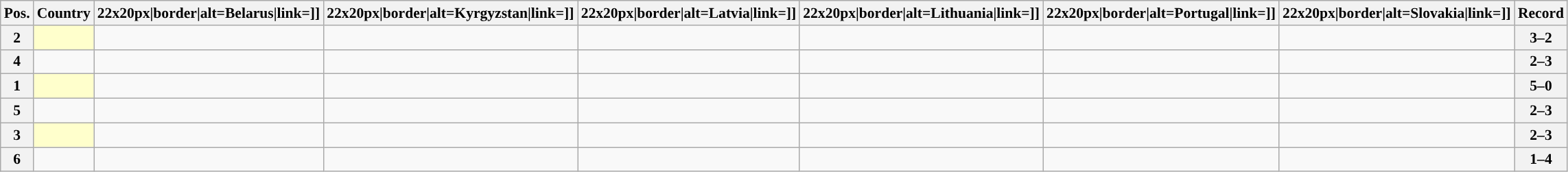<table class="wikitable sortable nowrap" style="text-align:center; font-size:0.9em">
<tr>
<th>Pos.</th>
<th>Country</th>
<th [[Image:>22x20px|border|alt=Belarus|link=]]</th>
<th [[Image:>22x20px|border|alt=Kyrgyzstan|link=]]</th>
<th [[Image:>22x20px|border|alt=Latvia|link=]]</th>
<th [[Image:>22x20px|border|alt=Lithuania|link=]]</th>
<th [[Image:>22x20px|border|alt=Portugal|link=]]</th>
<th [[Image:>22x20px|border|alt=Slovakia|link=]]</th>
<th>Record</th>
</tr>
<tr>
<th>2</th>
<td style="text-align:left; background:#ffffcc;"></td>
<td> </td>
<td> </td>
<td> </td>
<td> </td>
<td> </td>
<td> </td>
<th>3–2</th>
</tr>
<tr>
<th>4</th>
<td style="text-align:left;"></td>
<td> </td>
<td> </td>
<td> </td>
<td> </td>
<td> </td>
<td> </td>
<th>2–3</th>
</tr>
<tr>
<th>1</th>
<td style="text-align:left; background:#ffffcc;"></td>
<td> </td>
<td> </td>
<td> </td>
<td> </td>
<td> </td>
<td> </td>
<th>5–0</th>
</tr>
<tr>
<th>5</th>
<td style="text-align:left;"></td>
<td> </td>
<td> </td>
<td> </td>
<td> </td>
<td> </td>
<td> </td>
<th>2–3</th>
</tr>
<tr>
<th>3</th>
<td style="text-align:left; background:#ffffcc;"></td>
<td> </td>
<td> </td>
<td> </td>
<td> </td>
<td> </td>
<td> </td>
<th>2–3</th>
</tr>
<tr>
<th>6</th>
<td style="text-align:left;"></td>
<td> </td>
<td> </td>
<td> </td>
<td> </td>
<td> </td>
<td> </td>
<th>1–4</th>
</tr>
</table>
